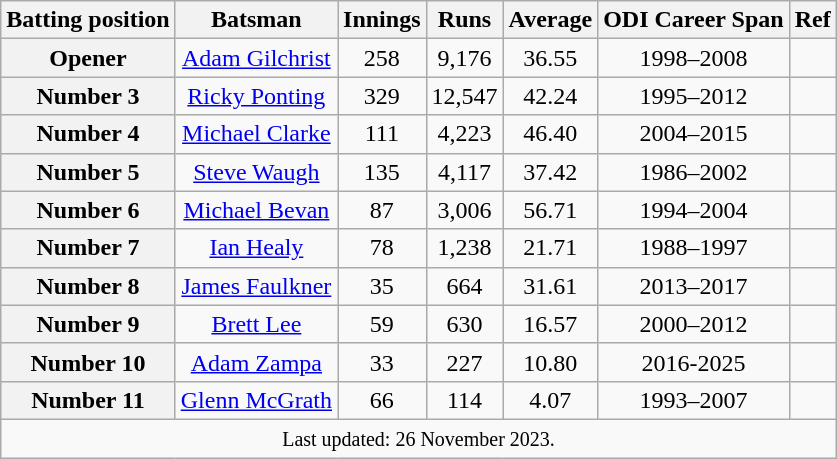<table class="wikitable sortable" style=text-align:center;>
<tr>
<th scope="col">Batting position</th>
<th scope="col">Batsman</th>
<th scope="col">Innings</th>
<th scope="col">Runs</th>
<th scope="col">Average</th>
<th scope="col">ODI Career Span</th>
<th scope="col">Ref</th>
</tr>
<tr>
<th scope=row style=text-align:center;>Opener</th>
<td><a href='#'>Adam Gilchrist</a></td>
<td>258</td>
<td>9,176</td>
<td>36.55</td>
<td>1998–2008</td>
<td></td>
</tr>
<tr>
<th scope=row style=text-align:center;>Number 3</th>
<td><a href='#'>Ricky Ponting</a></td>
<td>329</td>
<td>12,547</td>
<td>42.24</td>
<td>1995–2012</td>
<td></td>
</tr>
<tr>
<th scope=row style=text-align:center;>Number 4</th>
<td><a href='#'>Michael Clarke</a></td>
<td>111</td>
<td>4,223</td>
<td>46.40</td>
<td>2004–2015</td>
<td></td>
</tr>
<tr>
<th scope=row style=text-align:center;>Number 5</th>
<td><a href='#'>Steve Waugh</a></td>
<td>135</td>
<td>4,117</td>
<td>37.42</td>
<td>1986–2002</td>
<td></td>
</tr>
<tr>
<th scope=row style=text-align:center;>Number 6</th>
<td><a href='#'>Michael Bevan</a></td>
<td>87</td>
<td>3,006</td>
<td>56.71</td>
<td>1994–2004</td>
<td></td>
</tr>
<tr>
<th scope=row style=text-align:center;>Number 7</th>
<td><a href='#'>Ian Healy</a></td>
<td>78</td>
<td>1,238</td>
<td>21.71</td>
<td>1988–1997</td>
<td></td>
</tr>
<tr>
<th scope=row style=text-align:center;>Number 8</th>
<td><a href='#'>James Faulkner</a></td>
<td>35</td>
<td>664</td>
<td>31.61</td>
<td>2013–2017</td>
<td></td>
</tr>
<tr>
<th scope=row style=text-align:center;>Number 9</th>
<td><a href='#'>Brett Lee</a></td>
<td>59</td>
<td>630</td>
<td>16.57</td>
<td>2000–2012</td>
<td></td>
</tr>
<tr>
<th scope=row style=text-align:center;>Number 10</th>
<td><a href='#'>Adam Zampa</a></td>
<td>33</td>
<td>227</td>
<td>10.80</td>
<td>2016-2025</td>
<td></td>
</tr>
<tr>
<th scope=row style=text-align:center;>Number 11</th>
<td><a href='#'>Glenn McGrath</a></td>
<td>66</td>
<td>114</td>
<td>4.07</td>
<td>1993–2007</td>
<td></td>
</tr>
<tr>
<td colspan=7><small>Last updated: 26 November 2023.</small></td>
</tr>
</table>
